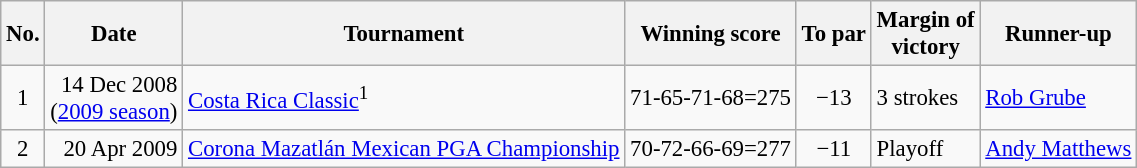<table class="wikitable" style="font-size:95%;">
<tr>
<th>No.</th>
<th>Date</th>
<th>Tournament</th>
<th>Winning score</th>
<th>To par</th>
<th>Margin of<br>victory</th>
<th>Runner-up</th>
</tr>
<tr>
<td align=center>1</td>
<td align=right>14 Dec 2008<br>(<a href='#'>2009 season</a>)</td>
<td><a href='#'>Costa Rica Classic</a><sup>1</sup></td>
<td align=right>71-65-71-68=275</td>
<td align=center>−13</td>
<td>3 strokes</td>
<td> <a href='#'>Rob Grube</a></td>
</tr>
<tr>
<td align=center>2</td>
<td align=right>20 Apr 2009</td>
<td><a href='#'>Corona Mazatlán Mexican PGA Championship</a></td>
<td align=right>70-72-66-69=277</td>
<td align=center>−11</td>
<td>Playoff</td>
<td> <a href='#'>Andy Matthews</a></td>
</tr>
</table>
